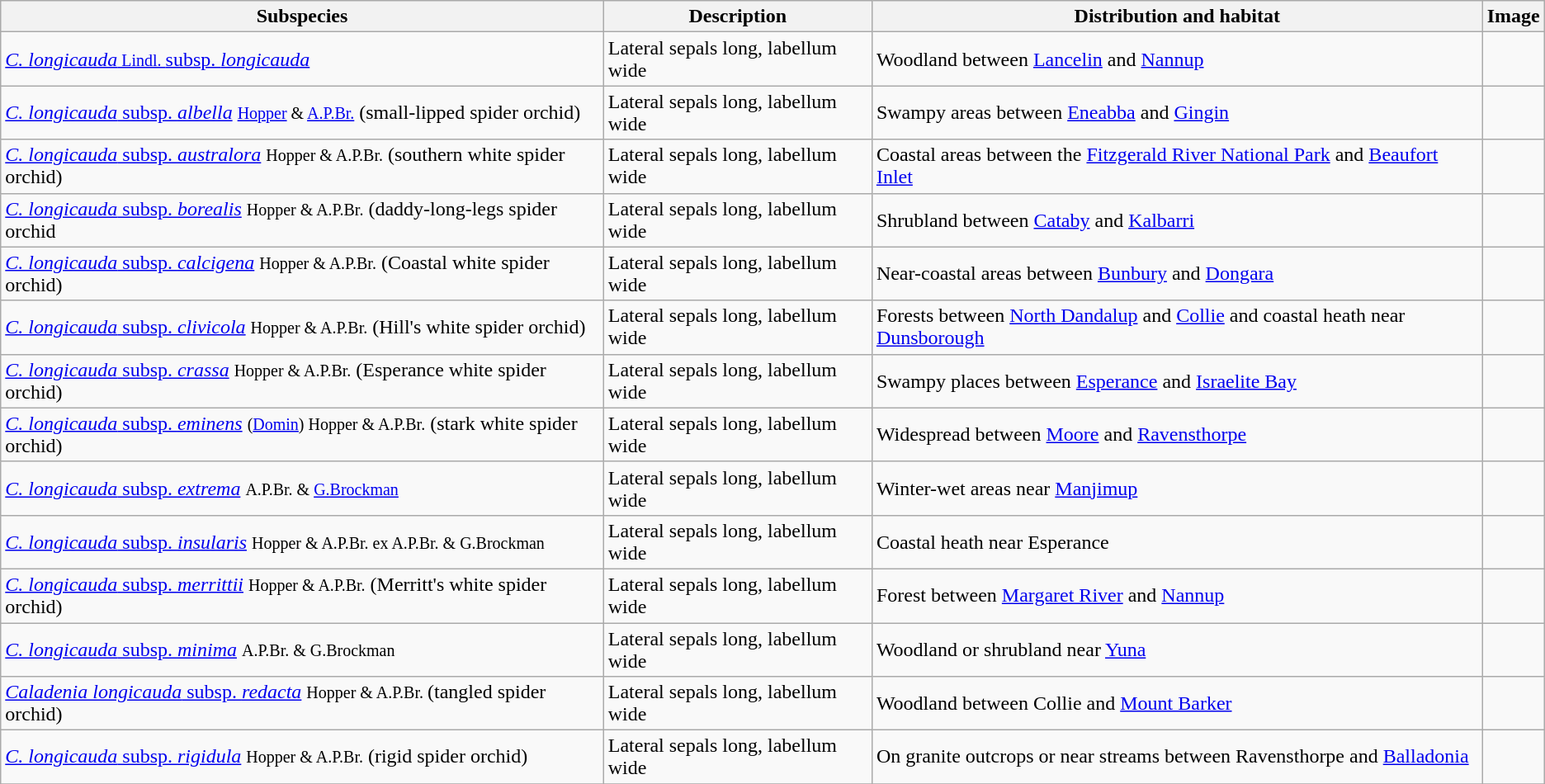<table class="wikitable collapsible">
<tr>
<th>Subspecies</th>
<th>Description</th>
<th>Distribution and habitat</th>
<th>Image</th>
</tr>
<tr>
<td><a href='#'><em>C. longicauda</em><small> Lindl. </small> subsp. <em>longicauda</em></a></td>
<td>Lateral sepals  long, labellum  wide</td>
<td>Woodland between <a href='#'>Lancelin</a> and <a href='#'>Nannup</a></td>
<td></td>
</tr>
<tr>
<td><a href='#'><em>C. longicauda</em> subsp. <em>albella</em></a> <small><a href='#'>Hopper</a> & <a href='#'>A.P.Br.</a></small> (small-lipped spider orchid)</td>
<td>Lateral sepals  long, labellum  wide</td>
<td>Swampy areas between <a href='#'>Eneabba</a> and <a href='#'>Gingin</a></td>
<td></td>
</tr>
<tr>
<td><a href='#'><em>C. longicauda</em> subsp. <em>australora</em></a> <small>Hopper & A.P.Br.</small> (southern white spider orchid)</td>
<td>Lateral sepals  long, labellum  wide</td>
<td>Coastal areas between the <a href='#'>Fitzgerald River National Park</a> and <a href='#'>Beaufort Inlet</a></td>
<td></td>
</tr>
<tr>
<td><a href='#'><em>C. longicauda</em> subsp. <em>borealis</em></a> <small>Hopper & A.P.Br.</small> (daddy-long-legs spider orchid</td>
<td>Lateral sepals  long, labellum  wide</td>
<td>Shrubland between <a href='#'>Cataby</a> and <a href='#'>Kalbarri</a></td>
<td></td>
</tr>
<tr>
<td><a href='#'><em>C. longicauda</em> subsp. <em>calcigena</em></a> <small>Hopper & A.P.Br.</small> (Coastal white spider orchid)</td>
<td>Lateral sepals  long, labellum  wide</td>
<td>Near-coastal areas between <a href='#'>Bunbury</a> and <a href='#'>Dongara</a></td>
<td></td>
</tr>
<tr>
<td><a href='#'><em>C. longicauda</em> subsp. <em>clivicola</em></a> <small>Hopper & A.P.Br.</small> (Hill's white spider orchid)</td>
<td>Lateral sepals  long, labellum  wide</td>
<td>Forests between <a href='#'>North Dandalup</a> and <a href='#'>Collie</a> and coastal heath near <a href='#'>Dunsborough</a></td>
<td></td>
</tr>
<tr>
<td><a href='#'><em>C. longicauda</em> subsp. <em>crassa</em></a> <small>Hopper & A.P.Br.</small> (Esperance white spider orchid)</td>
<td>Lateral sepals  long, labellum  wide</td>
<td>Swampy places between <a href='#'>Esperance</a> and <a href='#'>Israelite Bay</a></td>
<td></td>
</tr>
<tr>
<td><a href='#'><em>C. longicauda</em> subsp. <em>eminens</em></a> <small>(<a href='#'>Domin</a>) Hopper & A.P.Br.</small> (stark white spider orchid)</td>
<td>Lateral sepals  long, labellum  wide</td>
<td>Widespread between <a href='#'>Moore</a> and <a href='#'>Ravensthorpe</a></td>
<td></td>
</tr>
<tr>
<td><a href='#'><em>C. longicauda</em> subsp. <em>extrema</em></a> <small>A.P.Br. & <a href='#'>G.Brockman</a></small></td>
<td>Lateral sepals  long, labellum  wide</td>
<td>Winter-wet areas near <a href='#'>Manjimup</a></td>
<td></td>
</tr>
<tr>
<td><a href='#'><em>C. longicauda</em> subsp. <em>insularis</em></a> <small>Hopper & A.P.Br. ex A.P.Br. & G.Brockman</small></td>
<td>Lateral sepals  long, labellum  wide</td>
<td>Coastal heath near Esperance</td>
<td></td>
</tr>
<tr>
<td><a href='#'><em>C. longicauda</em> subsp. <em>merrittii</em></a> <small>Hopper & A.P.Br.</small> (Merritt's white spider orchid)</td>
<td>Lateral sepals  long, labellum  wide</td>
<td>Forest between <a href='#'>Margaret River</a> and <a href='#'>Nannup</a></td>
<td></td>
</tr>
<tr>
<td><a href='#'><em>C. longicauda</em> subsp. <em>minima</em></a> <small>A.P.Br. & G.Brockman</small></td>
<td>Lateral sepals  long, labellum  wide</td>
<td>Woodland or shrubland near <a href='#'>Yuna</a></td>
<td></td>
</tr>
<tr>
<td><a href='#'><em>Caladenia longicauda</em> subsp. <em>redacta</em></a>  <small>Hopper & A.P.Br. </small> (tangled spider orchid)</td>
<td>Lateral sepals  long, labellum  wide</td>
<td>Woodland between Collie and <a href='#'>Mount Barker</a></td>
<td></td>
</tr>
<tr>
<td><a href='#'><em>C. longicauda</em> subsp. <em>rigidula</em></a> <small>Hopper & A.P.Br.</small> (rigid spider orchid)</td>
<td>Lateral sepals  long, labellum  wide</td>
<td>On granite outcrops or near streams between Ravensthorpe and <a href='#'>Balladonia</a></td>
<td></td>
</tr>
<tr>
</tr>
</table>
